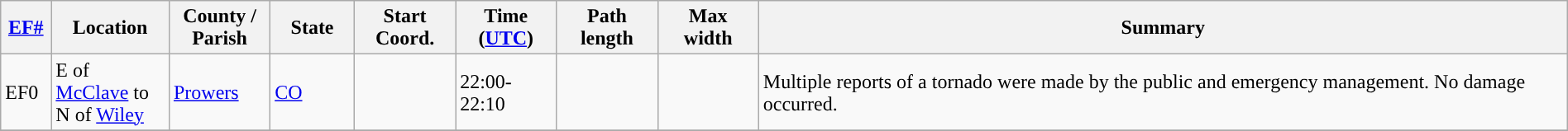<table class="wikitable sortable" style="width:100%;">
<tr>
<th scope="col"  style="width:3%; text-align:center;"><a href='#'>EF#</a></th>
<th scope="col"  style="width:7%; text-align:center;" class="unsortable">Location</th>
<th scope="col"  style="width:6%; text-align:center;" class="unsortable">County / Parish</th>
<th scope="col"  style="width:5%; text-align:center;">State</th>
<th scope="col"  style="width:6%; text-align:center;">Start Coord.</th>
<th scope="col"  style="width:6%; text-align:center;">Time (<a href='#'>UTC</a>)</th>
<th scope="col"  style="width:6%; text-align:center;">Path length</th>
<th scope="col"  style="width:6%; text-align:center;">Max width</th>
<th scope="col" class="unsortable" style="width:48%; text-align:center;">Summary</th>
</tr>
<tr>
<td>EF0</td>
<td>E of <a href='#'>McClave</a> to N of <a href='#'>Wiley</a></td>
<td><a href='#'>Prowers</a></td>
<td><a href='#'>CO</a></td>
<td></td>
<td>22:00-22:10</td>
<td></td>
<td></td>
<td>Multiple reports of a tornado were made by the public and emergency management. No damage occurred.</td>
</tr>
<tr>
</tr>
</table>
